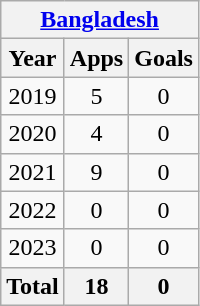<table class="wikitable" style="text-align:center">
<tr>
<th colspan=4><a href='#'>Bangladesh</a></th>
</tr>
<tr>
<th>Year</th>
<th>Apps</th>
<th>Goals</th>
</tr>
<tr>
<td>2019</td>
<td>5</td>
<td>0</td>
</tr>
<tr>
<td>2020</td>
<td>4</td>
<td>0</td>
</tr>
<tr>
<td>2021</td>
<td>9</td>
<td>0</td>
</tr>
<tr>
<td>2022</td>
<td>0</td>
<td>0</td>
</tr>
<tr>
<td>2023</td>
<td>0</td>
<td>0</td>
</tr>
<tr>
<th>Total</th>
<th>18</th>
<th>0</th>
</tr>
</table>
